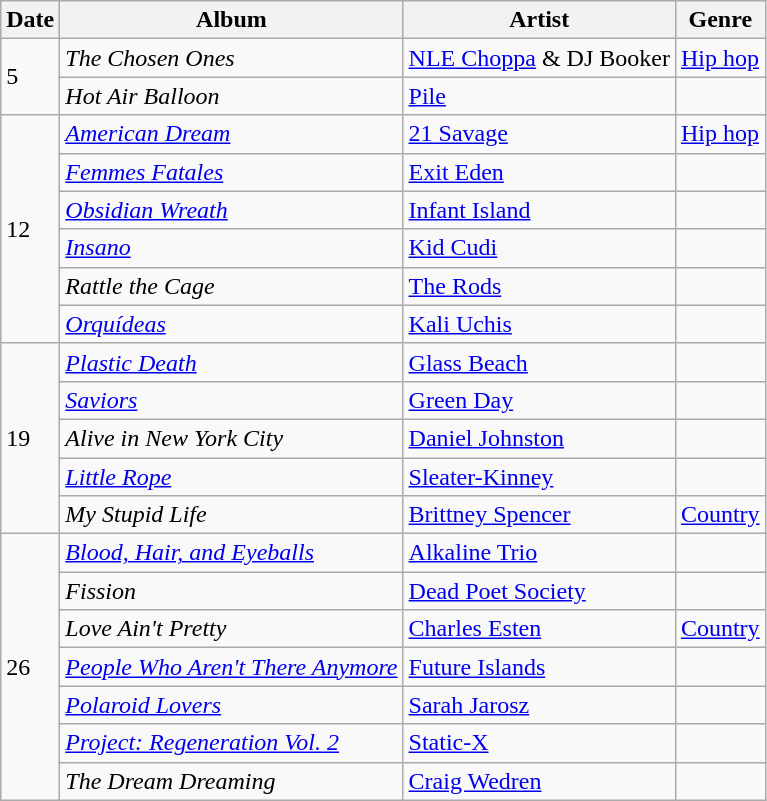<table class="wikitable">
<tr>
<th>Date</th>
<th>Album</th>
<th>Artist</th>
<th>Genre</th>
</tr>
<tr>
<td rowspan="2">5</td>
<td><em>The Chosen Ones</em></td>
<td><a href='#'>NLE Choppa</a> & DJ Booker</td>
<td><a href='#'>Hip hop</a></td>
</tr>
<tr>
<td><em>Hot Air Balloon</em></td>
<td><a href='#'>Pile</a></td>
<td></td>
</tr>
<tr>
<td rowspan="6">12</td>
<td><em><a href='#'>American Dream</a></em></td>
<td><a href='#'>21 Savage</a></td>
<td><a href='#'>Hip hop</a></td>
</tr>
<tr>
<td><em><a href='#'>Femmes Fatales</a></em></td>
<td><a href='#'>Exit Eden</a></td>
<td></td>
</tr>
<tr>
<td><em><a href='#'>Obsidian Wreath</a></em></td>
<td><a href='#'>Infant Island</a></td>
<td></td>
</tr>
<tr>
<td><em><a href='#'>Insano</a></em></td>
<td><a href='#'>Kid Cudi</a></td>
<td></td>
</tr>
<tr>
<td><em>Rattle the Cage</em></td>
<td><a href='#'>The Rods</a></td>
<td></td>
</tr>
<tr>
<td><em><a href='#'>Orquídeas</a></em></td>
<td><a href='#'>Kali Uchis</a></td>
<td></td>
</tr>
<tr>
<td rowspan="5">19</td>
<td><em><a href='#'>Plastic Death</a></em></td>
<td><a href='#'>Glass Beach</a></td>
<td></td>
</tr>
<tr>
<td><em><a href='#'>Saviors</a></em></td>
<td><a href='#'>Green Day</a></td>
<td></td>
</tr>
<tr>
<td><em>Alive in New York City</em></td>
<td><a href='#'>Daniel Johnston</a></td>
<td></td>
</tr>
<tr>
<td><em><a href='#'>Little Rope</a></em></td>
<td><a href='#'>Sleater-Kinney</a></td>
<td></td>
</tr>
<tr>
<td><em>My Stupid Life</em></td>
<td><a href='#'>Brittney Spencer</a></td>
<td><a href='#'>Country</a></td>
</tr>
<tr>
<td rowspan="7">26</td>
<td><em><a href='#'>Blood, Hair, and Eyeballs</a></em></td>
<td><a href='#'>Alkaline Trio</a></td>
<td></td>
</tr>
<tr>
<td><em>Fission</em></td>
<td><a href='#'>Dead Poet Society</a></td>
<td></td>
</tr>
<tr>
<td><em>Love Ain't Pretty</em></td>
<td><a href='#'>Charles Esten</a></td>
<td><a href='#'>Country</a></td>
</tr>
<tr>
<td><em><a href='#'>People Who Aren't There Anymore</a></em></td>
<td><a href='#'>Future Islands</a></td>
<td></td>
</tr>
<tr>
<td><em><a href='#'>Polaroid Lovers</a></em></td>
<td><a href='#'>Sarah Jarosz</a></td>
<td></td>
</tr>
<tr>
<td><em><a href='#'>Project: Regeneration Vol. 2</a></em></td>
<td><a href='#'>Static-X</a></td>
<td></td>
</tr>
<tr>
<td><em>The Dream Dreaming</em></td>
<td><a href='#'>Craig Wedren</a></td>
<td></td>
</tr>
</table>
